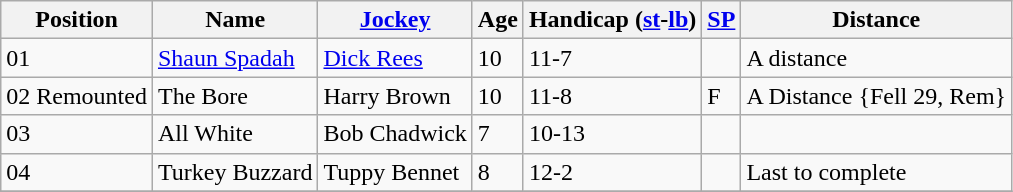<table class="wikitable sortable">
<tr>
<th data-sort-type="number">Position</th>
<th>Name</th>
<th><a href='#'>Jockey</a></th>
<th data-sort-type="number">Age</th>
<th>Handicap (<a href='#'>st</a>-<a href='#'>lb</a>)</th>
<th><a href='#'>SP</a></th>
<th>Distance</th>
</tr>
<tr>
<td>01</td>
<td><a href='#'>Shaun Spadah</a></td>
<td><a href='#'>Dick Rees</a></td>
<td>10</td>
<td>11-7</td>
<td></td>
<td>A distance</td>
</tr>
<tr>
<td>02 Remounted</td>
<td>The Bore</td>
<td>Harry Brown</td>
<td>10</td>
<td>11-8</td>
<td> F</td>
<td>A Distance {Fell 29, Rem}</td>
</tr>
<tr>
<td>03</td>
<td>All White</td>
<td>Bob Chadwick</td>
<td>7</td>
<td>10-13</td>
<td></td>
<td></td>
</tr>
<tr>
<td>04</td>
<td>Turkey Buzzard</td>
<td>Tuppy Bennet</td>
<td>8</td>
<td>12-2</td>
<td></td>
<td>Last to complete</td>
</tr>
<tr>
</tr>
</table>
